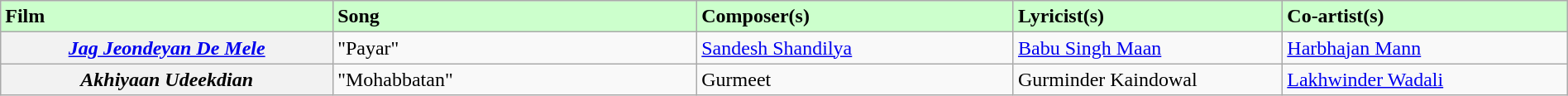<table class="wikitable plainrowheaders" width="100%" textcolor:#000;">
<tr style="background:#cfc; text-align:"center;">
<td scope="col" width=21%><strong>Film</strong></td>
<td scope="col" width=23%><strong>Song</strong></td>
<td scope="col" width=20%><strong>Composer(s)</strong></td>
<td scope="col" width=17%><strong>Lyricist(s)</strong></td>
<td scope="col" width=18%><strong>Co-artist(s)</strong></td>
</tr>
<tr>
<th scope="row"><em><a href='#'>Jag Jeondeyan De Mele</a></em></th>
<td>"Payar"</td>
<td><a href='#'>Sandesh Shandilya</a></td>
<td><a href='#'>Babu Singh Maan</a></td>
<td><a href='#'>Harbhajan Mann</a></td>
</tr>
<tr>
<th scope="row"><em>Akhiyaan Udeekdian</em></th>
<td>"Mohabbatan"</td>
<td>Gurmeet</td>
<td>Gurminder Kaindowal</td>
<td><a href='#'>Lakhwinder Wadali</a></td>
</tr>
</table>
